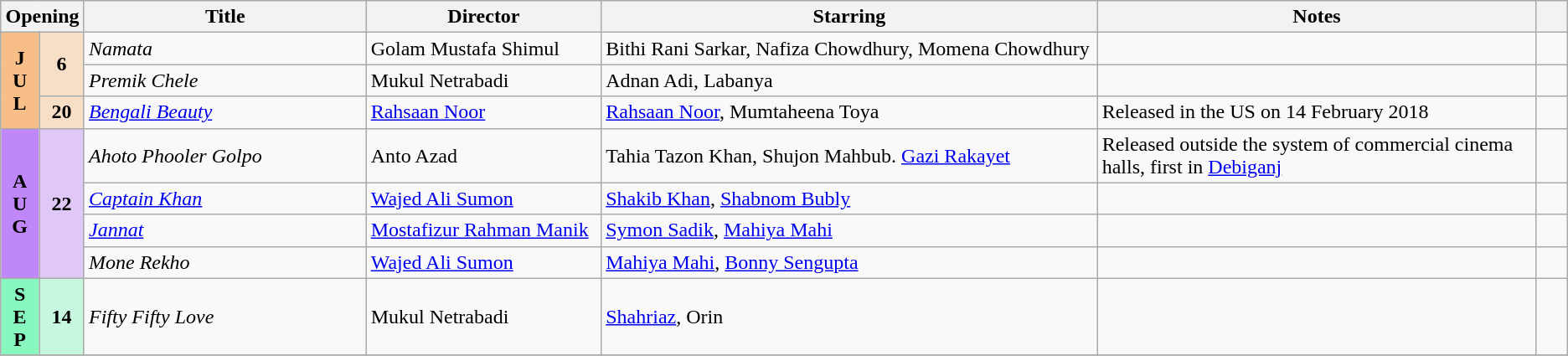<table class="wikitable sortable">
<tr>
<th colspan="2">Opening</th>
<th style="width:18%;">Title</th>
<th style="width:15%;">Director</th>
<th>Starring</th>
<th style="width:28%;">Notes</th>
<th style="width:2%;"></th>
</tr>
<tr>
<th rowspan="3" style="text-align:center; background:#f7bf87">J<br>U<br>L</th>
<td rowspan="2" style="text-align:center; background:#f7dfc7"><strong>6</strong></td>
<td><em>Namata</em></td>
<td>Golam Mustafa Shimul</td>
<td>Bithi Rani Sarkar, Nafiza Chowdhury, Momena Chowdhury</td>
<td></td>
<td></td>
</tr>
<tr>
<td><em>Premik Chele</em></td>
<td>Mukul Netrabadi</td>
<td>Adnan Adi, Labanya</td>
<td></td>
<td></td>
</tr>
<tr>
<td style="text-align:center; background:#f7dfc7"><strong>20</strong></td>
<td><em><a href='#'>Bengali Beauty</a></em></td>
<td><a href='#'>Rahsaan Noor</a></td>
<td><a href='#'>Rahsaan Noor</a>, Mumtaheena Toya</td>
<td>Released in the US on 14 February 2018</td>
<td></td>
</tr>
<tr>
<th rowspan="4" style="text-align:center; background:#bf87f7">A<br>U<br>G</th>
<td rowspan="4" style="text-align:center; background:#dfc7f7"><strong>22</strong></td>
<td><em>Ahoto Phooler Golpo</em></td>
<td>Anto Azad</td>
<td>Tahia Tazon Khan, Shujon Mahbub. <a href='#'>Gazi Rakayet</a></td>
<td>Released outside the system of commercial cinema halls, first in <a href='#'>Debiganj</a></td>
<td></td>
</tr>
<tr>
<td><em><a href='#'>Captain Khan</a></em></td>
<td><a href='#'>Wajed Ali Sumon</a></td>
<td><a href='#'>Shakib Khan</a>, <a href='#'>Shabnom Bubly</a></td>
<td></td>
<td></td>
</tr>
<tr>
<td><em><a href='#'>Jannat</a></em></td>
<td><a href='#'>Mostafizur Rahman Manik</a></td>
<td><a href='#'>Symon Sadik</a>, <a href='#'>Mahiya Mahi</a></td>
<td></td>
<td></td>
</tr>
<tr>
<td><em>Mone Rekho</em></td>
<td><a href='#'>Wajed Ali Sumon</a></td>
<td><a href='#'>Mahiya Mahi</a>, <a href='#'>Bonny Sengupta</a></td>
<td></td>
<td></td>
</tr>
<tr>
<th style="text-align:center; background:#87f7bf">S<br>E<br>P</th>
<td style="text-align:center; background:#c7f7df"><strong>14</strong></td>
<td><em>Fifty Fifty Love</em></td>
<td>Mukul Netrabadi</td>
<td><a href='#'>Shahriaz</a>, Orin</td>
<td></td>
<td></td>
</tr>
<tr>
</tr>
</table>
